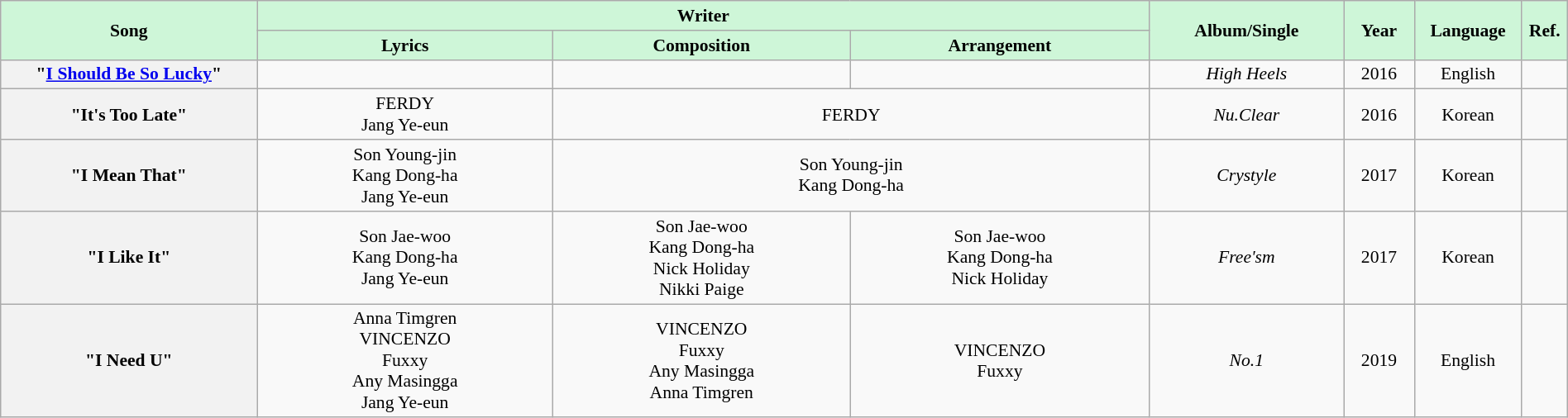<table class="wikitable" style="margin:0.5em auto; clear:both; font-size:.9em; text-align:center; width:100%">
<tr>
<th rowspan="2" style="width:200px; background:#CEF6D8;">Song</th>
<th colspan="3" style="width:900px; background:#CEF6D8;">Writer</th>
<th rowspan="2" style="width:150px; background:#CEF6D8;">Album/Single</th>
<th rowspan="2" style="width:50px; background:#CEF6D8;">Year</th>
<th rowspan="2" style="width:80px; background:#CEF6D8;">Language</th>
<th rowspan="2" style="width:30px; background:#CEF6D8;">Ref.</th>
</tr>
<tr>
<th style=background:#CEF6D8;">Lyrics</th>
<th style=background:#CEF6D8;">Composition</th>
<th style=background:#CEF6D8;">Arrangement</th>
</tr>
<tr>
<th>"<a href='#'>I Should Be So Lucky</a>"</th>
<td></td>
<td></td>
<td></td>
<td><em>High Heels</em></td>
<td>2016</td>
<td>English</td>
<td></td>
</tr>
<tr>
<th>"It's Too Late" <br></th>
<td>FERDY<br> Jang Ye-eun</td>
<td colspan="2">FERDY</td>
<td><em>Nu.Clear</em></td>
<td>2016</td>
<td>Korean</td>
<td></td>
</tr>
<tr>
<th>"I Mean That" <br></th>
<td>Son Young-jin<br> Kang Dong-ha<br> Jang Ye-eun</td>
<td colspan="2">Son Young-jin<br> Kang Dong-ha</td>
<td><em>Crystyle</em></td>
<td>2017</td>
<td>Korean</td>
<td></td>
</tr>
<tr>
<th>"I Like It" <br></th>
<td>Son Jae-woo<br> Kang Dong-ha<br> Jang Ye-eun</td>
<td>Son Jae-woo<br> Kang Dong-ha<br> Nick Holiday<br> Nikki Paige</td>
<td>Son Jae-woo<br> Kang Dong-ha<br> Nick Holiday</td>
<td><em>Free'sm</em></td>
<td>2017</td>
<td>Korean</td>
<td></td>
</tr>
<tr>
<th>"I Need U"</th>
<td>Anna Timgren<br> VINCENZO<br> Fuxxy<br> Any Masingga<br> Jang Ye-eun</td>
<td>VINCENZO<br> Fuxxy<br> Any Masingga<br> Anna Timgren</td>
<td>VINCENZO<br> Fuxxy</td>
<td><em>No.1</em></td>
<td>2019</td>
<td>English</td>
<td></td>
</tr>
</table>
